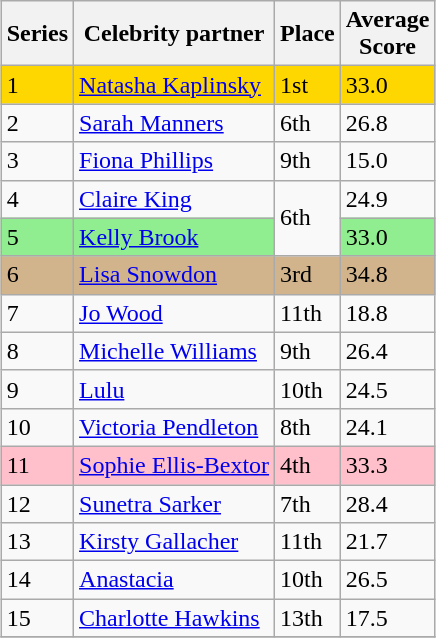<table class="wikitable sortable floatright" style="margin:auto;">
<tr>
<th>Series</th>
<th>Celebrity partner</th>
<th>Place</th>
<th>Average<br>Score</th>
</tr>
<tr style="background:gold;">
<td>1</td>
<td><a href='#'>Natasha Kaplinsky</a></td>
<td>1st</td>
<td>33.0</td>
</tr>
<tr>
<td>2</td>
<td><a href='#'>Sarah Manners</a></td>
<td>6th</td>
<td>26.8</td>
</tr>
<tr>
<td>3</td>
<td><a href='#'>Fiona Phillips</a></td>
<td>9th</td>
<td>15.0</td>
</tr>
<tr>
<td>4</td>
<td><a href='#'>Claire King</a></td>
<td rowspan="2">6th</td>
<td>24.9</td>
</tr>
<tr style="background:lightgreen;">
<td>5</td>
<td><a href='#'>Kelly Brook</a></td>
<td>33.0</td>
</tr>
<tr style="background:tan;">
<td>6</td>
<td><a href='#'>Lisa Snowdon</a></td>
<td>3rd</td>
<td>34.8</td>
</tr>
<tr>
<td>7</td>
<td><a href='#'>Jo Wood</a></td>
<td>11th</td>
<td>18.8</td>
</tr>
<tr>
<td>8</td>
<td><a href='#'>Michelle Williams</a></td>
<td>9th</td>
<td>26.4</td>
</tr>
<tr>
<td>9</td>
<td><a href='#'>Lulu</a></td>
<td>10th</td>
<td>24.5</td>
</tr>
<tr>
<td>10</td>
<td><a href='#'>Victoria Pendleton</a></td>
<td>8th</td>
<td>24.1</td>
</tr>
<tr style="background:pink;">
<td>11</td>
<td><a href='#'>Sophie Ellis-Bextor</a></td>
<td>4th</td>
<td>33.3</td>
</tr>
<tr>
<td>12</td>
<td><a href='#'>Sunetra Sarker</a></td>
<td>7th</td>
<td>28.4</td>
</tr>
<tr>
<td>13</td>
<td><a href='#'>Kirsty Gallacher</a></td>
<td>11th</td>
<td>21.7</td>
</tr>
<tr>
<td>14</td>
<td><a href='#'>Anastacia</a></td>
<td>10th</td>
<td>26.5</td>
</tr>
<tr>
<td>15</td>
<td><a href='#'>Charlotte Hawkins</a></td>
<td>13th</td>
<td>17.5</td>
</tr>
<tr>
</tr>
</table>
